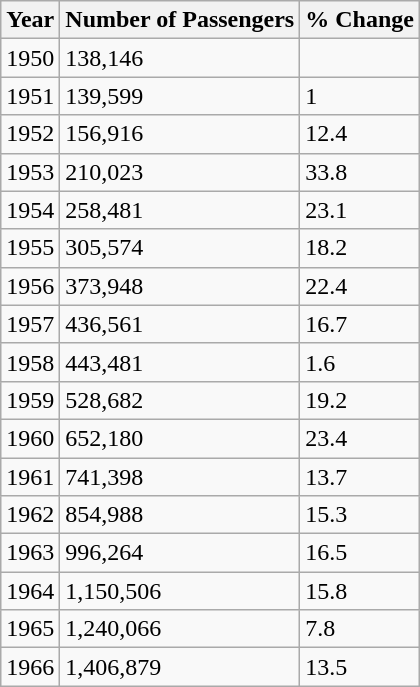<table class="wikitable">
<tr>
<th>Year</th>
<th>Number of Passengers</th>
<th>% Change</th>
</tr>
<tr>
<td>1950</td>
<td>138,146</td>
<td></td>
</tr>
<tr>
<td>1951</td>
<td>139,599</td>
<td> 1</td>
</tr>
<tr>
<td>1952</td>
<td>156,916</td>
<td> 12.4</td>
</tr>
<tr>
<td>1953</td>
<td>210,023</td>
<td> 33.8</td>
</tr>
<tr>
<td>1954</td>
<td>258,481</td>
<td> 23.1</td>
</tr>
<tr>
<td>1955</td>
<td>305,574</td>
<td> 18.2</td>
</tr>
<tr>
<td>1956</td>
<td>373,948</td>
<td> 22.4</td>
</tr>
<tr>
<td>1957</td>
<td>436,561</td>
<td> 16.7</td>
</tr>
<tr>
<td>1958</td>
<td>443,481</td>
<td> 1.6</td>
</tr>
<tr>
<td>1959</td>
<td>528,682</td>
<td> 19.2</td>
</tr>
<tr>
<td>1960</td>
<td>652,180</td>
<td> 23.4</td>
</tr>
<tr>
<td>1961</td>
<td>741,398</td>
<td> 13.7</td>
</tr>
<tr>
<td>1962</td>
<td>854,988</td>
<td> 15.3</td>
</tr>
<tr>
<td>1963</td>
<td>996,264</td>
<td> 16.5</td>
</tr>
<tr>
<td>1964</td>
<td>1,150,506</td>
<td> 15.8</td>
</tr>
<tr>
<td>1965</td>
<td>1,240,066</td>
<td> 7.8</td>
</tr>
<tr>
<td>1966</td>
<td>1,406,879</td>
<td> 13.5</td>
</tr>
</table>
